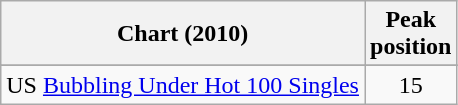<table class="wikitable sortable">
<tr>
<th align="center">Chart (2010)</th>
<th align="center">Peak<br>position</th>
</tr>
<tr>
</tr>
<tr>
<td>US <a href='#'>Bubbling Under Hot 100 Singles</a></td>
<td style="text-align:center;">15</td>
</tr>
</table>
